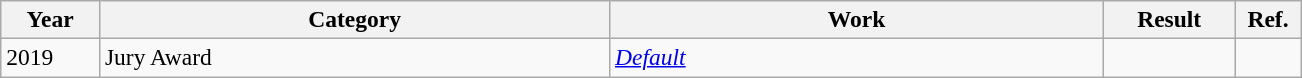<table class="wikitable sortable plainrowheaders" style="font-size:98%">
<tr>
<th scope="col" style="width:6%;">Year</th>
<th scope="col" style="width:31%;">Category</th>
<th scope="col" style="width:30%;">Work</th>
<th scope="col" style="width:8%;">Result</th>
<th scope="col" style="width:4%;">Ref.</th>
</tr>
<tr>
<td>2019</td>
<td>Jury Award</td>
<td><em><a href='#'>Default</a></em></td>
<td></td>
<td></td>
</tr>
</table>
